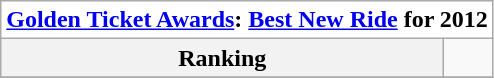<table class="wikitable">
<tr>
<th style="text-align:center; background:white;" colspan="500"><a href='#'>Golden Ticket Awards</a>: <a href='#'>Best New Ride</a> for 2012</th>
</tr>
<tr style="background:#white;">
<th style="text-align:center;">Ranking</th>
<td></td>
</tr>
<tr>
</tr>
</table>
